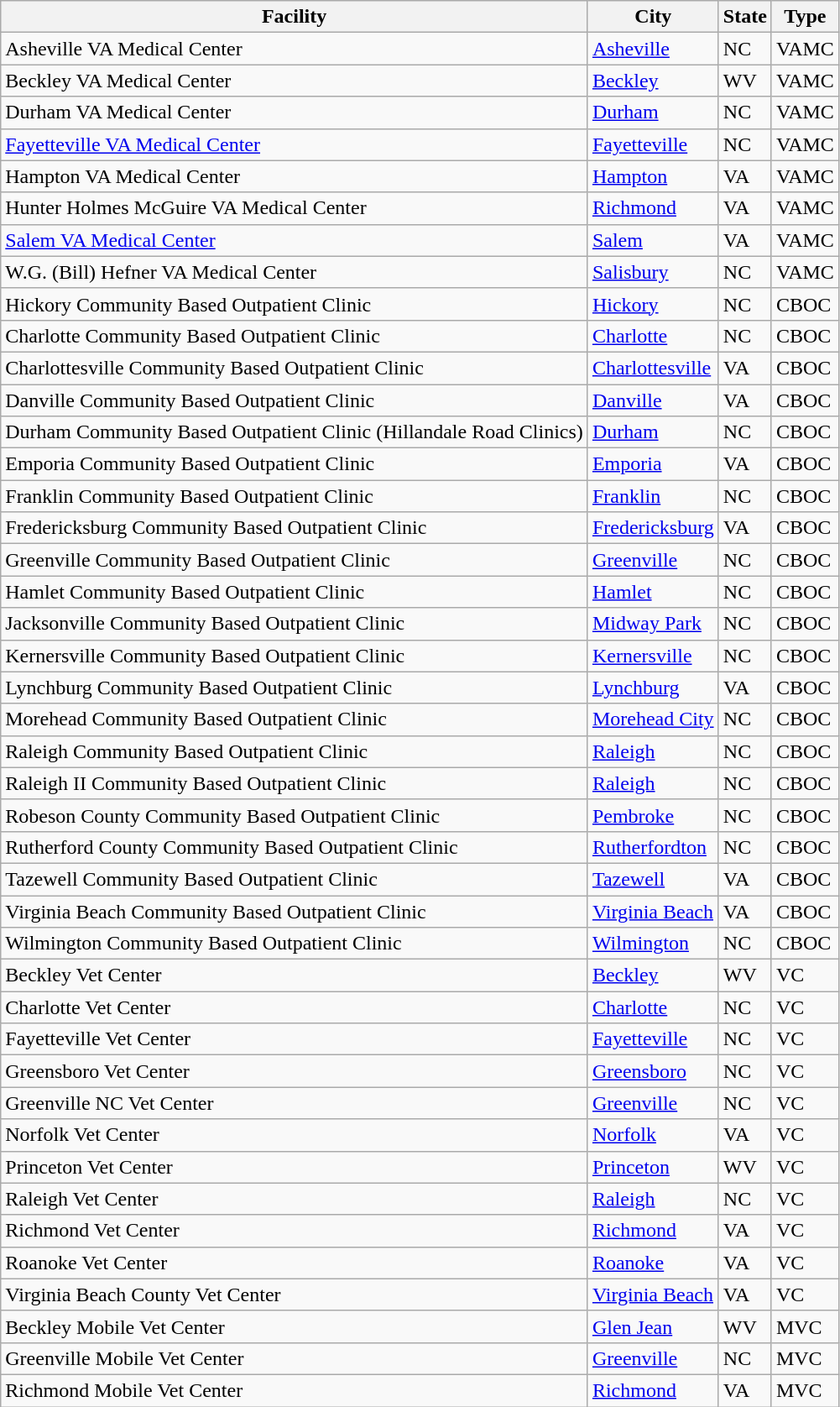<table id="VISN6" class="wikitable sortable">
<tr>
<th>Facility</th>
<th>City</th>
<th>State</th>
<th>Type</th>
</tr>
<tr>
<td>Asheville VA Medical Center</td>
<td><a href='#'>Asheville</a></td>
<td>NC</td>
<td>VAMC</td>
</tr>
<tr>
<td>Beckley VA Medical Center</td>
<td><a href='#'>Beckley</a></td>
<td>WV</td>
<td>VAMC</td>
</tr>
<tr>
<td>Durham VA Medical Center</td>
<td><a href='#'>Durham</a></td>
<td>NC</td>
<td>VAMC</td>
</tr>
<tr>
<td><a href='#'>Fayetteville VA Medical Center</a></td>
<td><a href='#'>Fayetteville</a></td>
<td>NC</td>
<td>VAMC</td>
</tr>
<tr>
<td>Hampton VA Medical Center</td>
<td><a href='#'>Hampton</a></td>
<td>VA</td>
<td>VAMC</td>
</tr>
<tr>
<td>Hunter Holmes McGuire VA Medical Center</td>
<td><a href='#'>Richmond</a></td>
<td>VA</td>
<td>VAMC</td>
</tr>
<tr>
<td><a href='#'>Salem VA Medical Center</a></td>
<td><a href='#'>Salem</a></td>
<td>VA</td>
<td>VAMC</td>
</tr>
<tr>
<td>W.G. (Bill) Hefner VA Medical Center</td>
<td><a href='#'>Salisbury</a></td>
<td>NC</td>
<td>VAMC</td>
</tr>
<tr>
<td>Hickory Community Based Outpatient Clinic</td>
<td><a href='#'>Hickory</a></td>
<td>NC</td>
<td>CBOC</td>
</tr>
<tr>
<td>Charlotte Community Based Outpatient Clinic</td>
<td><a href='#'>Charlotte</a></td>
<td>NC</td>
<td>CBOC</td>
</tr>
<tr>
<td>Charlottesville Community Based Outpatient Clinic</td>
<td><a href='#'>Charlottesville</a></td>
<td>VA</td>
<td>CBOC</td>
</tr>
<tr>
<td>Danville Community Based Outpatient Clinic</td>
<td><a href='#'>Danville</a></td>
<td>VA</td>
<td>CBOC</td>
</tr>
<tr>
<td>Durham Community Based Outpatient Clinic (Hillandale Road Clinics)</td>
<td><a href='#'>Durham</a></td>
<td>NC</td>
<td>CBOC</td>
</tr>
<tr>
<td>Emporia Community Based Outpatient Clinic</td>
<td><a href='#'>Emporia</a></td>
<td>VA</td>
<td>CBOC</td>
</tr>
<tr>
<td>Franklin Community Based Outpatient Clinic</td>
<td><a href='#'>Franklin</a></td>
<td>NC</td>
<td>CBOC</td>
</tr>
<tr>
<td>Fredericksburg Community Based Outpatient Clinic</td>
<td><a href='#'>Fredericksburg</a></td>
<td>VA</td>
<td>CBOC</td>
</tr>
<tr>
<td>Greenville Community Based Outpatient Clinic</td>
<td><a href='#'>Greenville</a></td>
<td>NC</td>
<td>CBOC</td>
</tr>
<tr>
<td>Hamlet Community Based Outpatient Clinic</td>
<td><a href='#'>Hamlet</a></td>
<td>NC</td>
<td>CBOC</td>
</tr>
<tr>
<td>Jacksonville Community Based Outpatient Clinic</td>
<td><a href='#'>Midway Park</a></td>
<td>NC</td>
<td>CBOC</td>
</tr>
<tr>
<td>Kernersville Community Based Outpatient Clinic</td>
<td><a href='#'>Kernersville</a></td>
<td>NC</td>
<td>CBOC</td>
</tr>
<tr>
<td>Lynchburg Community Based Outpatient Clinic</td>
<td><a href='#'>Lynchburg</a></td>
<td>VA</td>
<td>CBOC</td>
</tr>
<tr>
<td>Morehead Community Based Outpatient Clinic</td>
<td><a href='#'>Morehead City</a></td>
<td>NC</td>
<td>CBOC</td>
</tr>
<tr>
<td>Raleigh Community Based Outpatient Clinic</td>
<td><a href='#'>Raleigh</a></td>
<td>NC</td>
<td>CBOC</td>
</tr>
<tr>
<td>Raleigh II Community Based Outpatient Clinic</td>
<td><a href='#'>Raleigh</a></td>
<td>NC</td>
<td>CBOC</td>
</tr>
<tr>
<td>Robeson County Community Based Outpatient Clinic</td>
<td><a href='#'>Pembroke</a></td>
<td>NC</td>
<td>CBOC</td>
</tr>
<tr>
<td>Rutherford County Community Based Outpatient Clinic</td>
<td><a href='#'>Rutherfordton</a></td>
<td>NC</td>
<td>CBOC</td>
</tr>
<tr>
<td>Tazewell Community Based Outpatient Clinic</td>
<td><a href='#'>Tazewell</a></td>
<td>VA</td>
<td>CBOC</td>
</tr>
<tr>
<td>Virginia Beach Community Based Outpatient Clinic</td>
<td><a href='#'>Virginia Beach</a></td>
<td>VA</td>
<td>CBOC</td>
</tr>
<tr>
<td>Wilmington Community Based Outpatient Clinic</td>
<td><a href='#'>Wilmington</a></td>
<td>NC</td>
<td>CBOC</td>
</tr>
<tr>
<td>Beckley Vet Center</td>
<td><a href='#'>Beckley</a></td>
<td>WV</td>
<td>VC</td>
</tr>
<tr>
<td>Charlotte Vet Center</td>
<td><a href='#'>Charlotte</a></td>
<td>NC</td>
<td>VC</td>
</tr>
<tr>
<td>Fayetteville Vet Center</td>
<td><a href='#'>Fayetteville</a></td>
<td>NC</td>
<td>VC</td>
</tr>
<tr>
<td>Greensboro Vet Center</td>
<td><a href='#'>Greensboro</a></td>
<td>NC</td>
<td>VC</td>
</tr>
<tr>
<td>Greenville NC Vet Center</td>
<td><a href='#'>Greenville</a></td>
<td>NC</td>
<td>VC</td>
</tr>
<tr>
<td>Norfolk Vet Center</td>
<td><a href='#'>Norfolk</a></td>
<td>VA</td>
<td>VC</td>
</tr>
<tr>
<td>Princeton Vet Center</td>
<td><a href='#'>Princeton</a></td>
<td>WV</td>
<td>VC</td>
</tr>
<tr>
<td>Raleigh Vet Center</td>
<td><a href='#'>Raleigh</a></td>
<td>NC</td>
<td>VC</td>
</tr>
<tr>
<td>Richmond Vet Center</td>
<td><a href='#'>Richmond</a></td>
<td>VA</td>
<td>VC</td>
</tr>
<tr>
<td>Roanoke Vet Center</td>
<td><a href='#'>Roanoke</a></td>
<td>VA</td>
<td>VC</td>
</tr>
<tr>
<td>Virginia Beach County Vet Center</td>
<td><a href='#'>Virginia Beach</a></td>
<td>VA</td>
<td>VC</td>
</tr>
<tr>
<td>Beckley Mobile Vet Center</td>
<td><a href='#'>Glen Jean</a></td>
<td>WV</td>
<td>MVC</td>
</tr>
<tr>
<td>Greenville Mobile Vet Center</td>
<td><a href='#'>Greenville</a></td>
<td>NC</td>
<td>MVC</td>
</tr>
<tr>
<td>Richmond Mobile Vet Center</td>
<td><a href='#'>Richmond</a></td>
<td>VA</td>
<td>MVC</td>
</tr>
</table>
